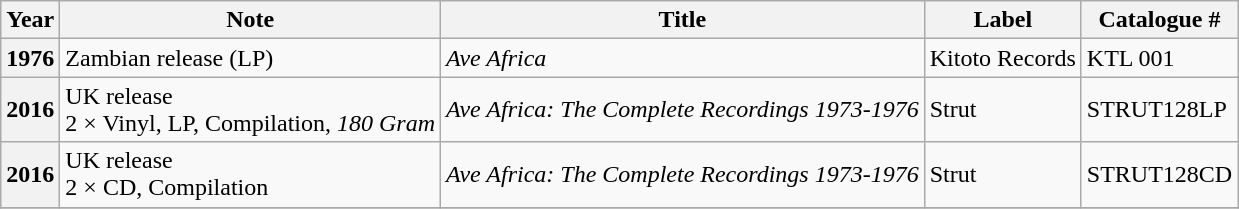<table class="wikitable plainrowheaders sortable">
<tr>
<th scope="col">Year</th>
<th scope="col">Note</th>
<th scope="col">Title</th>
<th scope="col">Label</th>
<th scope="col" class="unsortable">Catalogue #</th>
</tr>
<tr>
<th scope="row">1976</th>
<td>Zambian release (LP)</td>
<td><em>Ave Africa</em></td>
<td>Kitoto Records</td>
<td>KTL 001</td>
</tr>
<tr>
<th scope="row">2016</th>
<td>UK release<br>2 × Vinyl, LP, Compilation, <em>180 Gram</em></td>
<td><em>Ave Africa: The Complete Recordings 1973-1976</em></td>
<td>Strut</td>
<td>STRUT128LP</td>
</tr>
<tr>
<th scope="row">2016</th>
<td>UK release<br>2 × CD, Compilation</td>
<td><em>Ave Africa: The Complete Recordings 1973-1976</em></td>
<td>Strut</td>
<td>STRUT128CD</td>
</tr>
<tr>
</tr>
</table>
